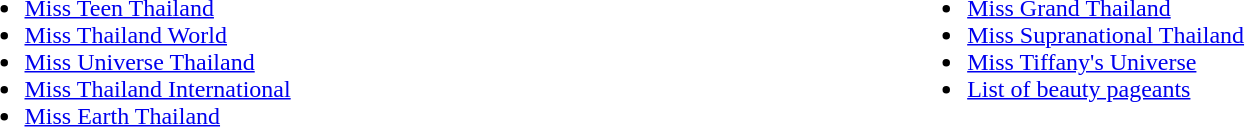<table>
<tr>
<td valign="top" width="10%"><br><ul><li><a href='#'>Miss Teen Thailand</a></li><li><a href='#'>Miss Thailand World</a></li><li><a href='#'>Miss Universe Thailand</a></li><li><a href='#'>Miss Thailand International</a></li><li><a href='#'>Miss Earth Thailand</a></li></ul></td>
<td valign="top" width="10%"><br><ul><li><a href='#'>Miss Grand Thailand</a></li><li><a href='#'>Miss Supranational Thailand</a></li><li><a href='#'>Miss Tiffany's Universe</a></li><li><a href='#'>List of beauty pageants</a></li></ul></td>
</tr>
</table>
